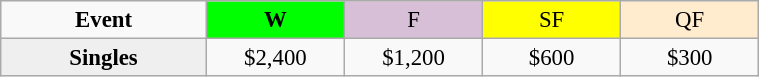<table class=wikitable style=font-size:95%;text-align:center>
<tr>
<td style="width:130px"><strong>Event</strong></td>
<td style="width:85px; background:lime"><strong>W</strong></td>
<td style="width:85px; background:thistle">F</td>
<td style="width:85px; background:#ffff00">SF</td>
<td style="width:85px; background:#ffebcd">QF</td>
</tr>
<tr>
<th style=background:#efefef>Singles </th>
<td>$2,400</td>
<td>$1,200</td>
<td>$600</td>
<td>$300</td>
</tr>
</table>
